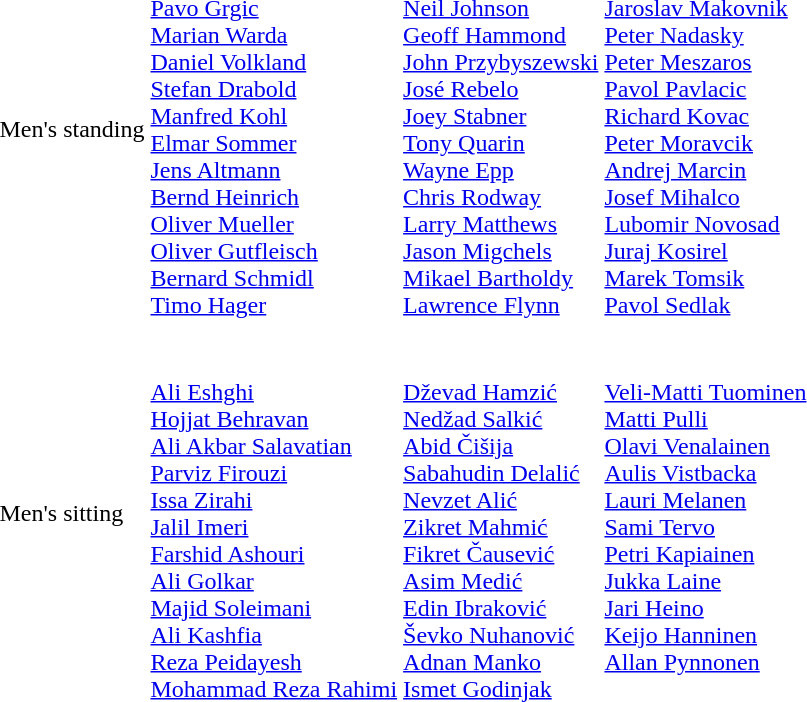<table>
<tr>
<td>Men's standing<br></td>
<td valign=top> <br><br><a href='#'>Pavo Grgic</a> <br>
<a href='#'>Marian Warda</a> <br>
<a href='#'>Daniel Volkland</a> <br>
<a href='#'>Stefan Drabold</a> <br>
<a href='#'>Manfred Kohl</a> <br>
<a href='#'>Elmar Sommer</a> <br>
<a href='#'>Jens Altmann</a> <br>
<a href='#'>Bernd Heinrich</a> <br>
<a href='#'>Oliver Mueller</a> <br>
<a href='#'>Oliver Gutfleisch</a> <br>
<a href='#'>Bernard Schmidl</a> <br>
<a href='#'>Timo Hager</a></td>
<td valign=top> <br><br><a href='#'>Neil Johnson</a> <br>
<a href='#'>Geoff Hammond</a> <br>
<a href='#'>John Przybyszewski</a> <br>
<a href='#'>José Rebelo</a> <br>
<a href='#'>Joey Stabner</a> <br>
<a href='#'>Tony Quarin</a> <br>
<a href='#'>Wayne Epp</a> <br>
<a href='#'>Chris Rodway</a> <br>
<a href='#'>Larry Matthews</a> <br>
<a href='#'>Jason Migchels</a> <br>
<a href='#'>Mikael Bartholdy</a> <br>
<a href='#'>Lawrence Flynn</a></td>
<td valign=top> <br><br><a href='#'>Jaroslav Makovnik</a> <br>
<a href='#'>Peter Nadasky</a> <br>
<a href='#'>Peter Meszaros</a> <br>
<a href='#'>Pavol Pavlacic</a> <br>
<a href='#'>Richard Kovac</a> <br>
<a href='#'>Peter Moravcik</a> <br>
<a href='#'>Andrej Marcin</a> <br>
<a href='#'>Josef Mihalco</a> <br>
<a href='#'>Lubomir Novosad</a> <br>
<a href='#'>Juraj Kosirel</a> <br>
<a href='#'>Marek Tomsik</a> <br>
<a href='#'>Pavol Sedlak</a></td>
</tr>
<tr>
<td>Men's sitting<br></td>
<td valign=top> <br><br><a href='#'>Ali Eshghi</a> <br>
<a href='#'>Hojjat Behravan</a> <br>
<a href='#'>Ali Akbar Salavatian</a> <br>
<a href='#'>Parviz Firouzi</a> <br>
<a href='#'>Issa Zirahi</a> <br>
<a href='#'>Jalil Imeri</a> <br>
<a href='#'>Farshid Ashouri</a> <br>
<a href='#'>Ali Golkar</a> <br>
<a href='#'>Majid Soleimani</a> <br>
<a href='#'>Ali Kashfia</a> <br>
<a href='#'>Reza Peidayesh</a> <br>
<a href='#'>Mohammad Reza Rahimi</a></td>
<td valign=top> <br><br><a href='#'>Dževad Hamzić</a> <br>
<a href='#'>Nedžad Salkić</a> <br>
<a href='#'>Abid Čišija</a> <br>
<a href='#'>Sabahudin Delalić</a> <br>
<a href='#'>Nevzet Alić</a> <br>
<a href='#'>Zikret Mahmić</a> <br>
<a href='#'>Fikret Čausević</a> <br>
<a href='#'>Asim Medić</a> <br>
<a href='#'>Edin Ibraković</a> <br>
<a href='#'>Ševko Nuhanović</a> <br>
<a href='#'>Adnan Manko</a> <br>
<a href='#'>Ismet Godinjak</a></td>
<td valign=top> <br><br><a href='#'>Veli-Matti Tuominen</a> <br>
<a href='#'>Matti Pulli</a> <br>
<a href='#'>Olavi Venalainen</a> <br>
<a href='#'>Aulis Vistbacka</a> <br>
<a href='#'>Lauri Melanen</a> <br>
<a href='#'>Sami Tervo</a> <br>
<a href='#'>Petri Kapiainen</a> <br>
<a href='#'>Jukka Laine</a> <br>
<a href='#'>Jari Heino</a> <br>
<a href='#'>Keijo Hanninen</a> <br>
<a href='#'>Allan Pynnonen</a></td>
</tr>
</table>
